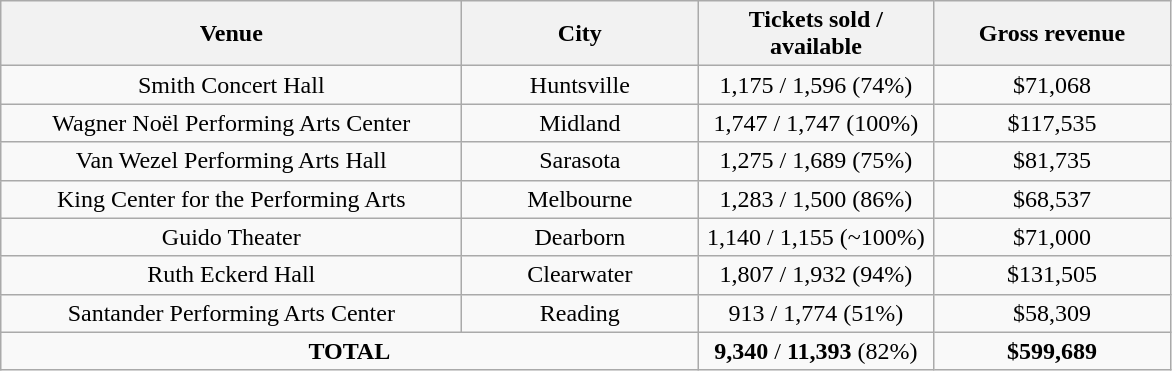<table class="wikitable" style="text-align:center">
<tr>
<th style="width:300px;">Venue</th>
<th style="width:150px;">City</th>
<th style="width:150px;">Tickets sold / available</th>
<th style="width:150px;">Gross revenue</th>
</tr>
<tr>
<td>Smith Concert Hall</td>
<td>Huntsville</td>
<td>1,175 / 1,596 (74%)</td>
<td>$71,068</td>
</tr>
<tr>
<td>Wagner Noël Performing Arts Center</td>
<td>Midland</td>
<td>1,747 / 1,747 (100%)</td>
<td>$117,535</td>
</tr>
<tr>
<td>Van Wezel Performing Arts Hall</td>
<td>Sarasota</td>
<td>1,275 / 1,689 (75%)</td>
<td>$81,735</td>
</tr>
<tr>
<td>King Center for the Performing Arts</td>
<td>Melbourne</td>
<td>1,283 / 1,500 (86%)</td>
<td>$68,537</td>
</tr>
<tr>
<td>Guido Theater</td>
<td>Dearborn</td>
<td>1,140 / 1,155 (~100%)</td>
<td>$71,000</td>
</tr>
<tr>
<td>Ruth Eckerd Hall</td>
<td>Clearwater</td>
<td>1,807 / 1,932 (94%)</td>
<td>$131,505</td>
</tr>
<tr>
<td>Santander Performing Arts Center</td>
<td>Reading</td>
<td>913 / 1,774 (51%)</td>
<td>$58,309</td>
</tr>
<tr>
<td colspan="2"><strong>TOTAL</strong></td>
<td><strong>9,340</strong> / <strong>11,393</strong> (82%)</td>
<td><strong>$599,689</strong></td>
</tr>
</table>
